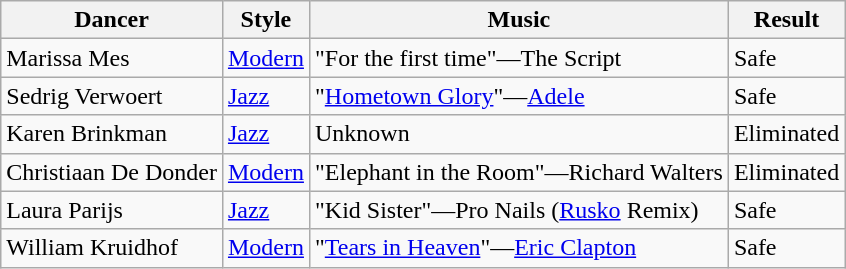<table class="wikitable">
<tr>
<th>Dancer</th>
<th>Style</th>
<th>Music</th>
<th>Result</th>
</tr>
<tr>
<td>Marissa Mes</td>
<td><a href='#'>Modern</a></td>
<td>"For the first time"—The Script</td>
<td>Safe</td>
</tr>
<tr>
<td>Sedrig Verwoert</td>
<td><a href='#'>Jazz</a></td>
<td>"<a href='#'>Hometown Glory</a>"—<a href='#'>Adele</a></td>
<td>Safe</td>
</tr>
<tr>
<td>Karen Brinkman</td>
<td><a href='#'>Jazz</a></td>
<td>Unknown</td>
<td>Eliminated</td>
</tr>
<tr>
<td>Christiaan De Donder</td>
<td><a href='#'>Modern</a></td>
<td>"Elephant in the Room"—Richard Walters</td>
<td>Eliminated</td>
</tr>
<tr>
<td>Laura Parijs</td>
<td><a href='#'>Jazz</a></td>
<td>"Kid Sister"—Pro Nails (<a href='#'>Rusko</a> Remix)</td>
<td>Safe</td>
</tr>
<tr>
<td>William Kruidhof</td>
<td><a href='#'>Modern</a></td>
<td>"<a href='#'>Tears in Heaven</a>"—<a href='#'>Eric Clapton</a></td>
<td>Safe</td>
</tr>
</table>
